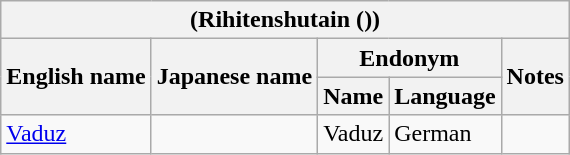<table class="wikitable sortable">
<tr>
<th colspan="5"> (Rihitenshutain (<strong>))</strong></th>
</tr>
<tr>
<th rowspan="2">English name</th>
<th rowspan="2">Japanese name</th>
<th colspan="2">Endonym</th>
<th rowspan="2">Notes</th>
</tr>
<tr>
<th>Name</th>
<th>Language</th>
</tr>
<tr>
<td><a href='#'>Vaduz</a></td>
<td></td>
<td>Vaduz</td>
<td>German</td>
<td></td>
</tr>
</table>
